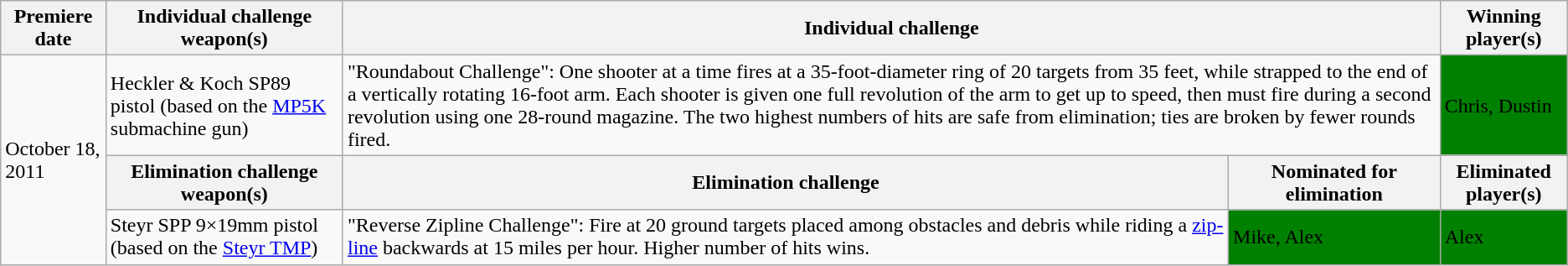<table class="wikitable">
<tr>
<th>Premiere date</th>
<th>Individual challenge weapon(s)</th>
<th colspan="2">Individual challenge</th>
<th>Winning player(s)</th>
</tr>
<tr>
<td rowspan="3">October 18, 2011</td>
<td>Heckler & Koch SP89 pistol (based on the <a href='#'>MP5K</a> submachine gun)</td>
<td colspan="2">"Roundabout Challenge": One shooter at a time fires at a 35-foot-diameter ring of 20 targets from 35 feet, while strapped to the end of a vertically rotating 16-foot arm. Each shooter is given one full revolution of the arm to get up to speed, then must fire during a second revolution using one 28-round magazine. The two highest numbers of hits are safe from elimination; ties are broken by fewer rounds fired.</td>
<td style="background:green;"><span>Chris, Dustin</span></td>
</tr>
<tr>
<th>Elimination challenge weapon(s)</th>
<th>Elimination challenge</th>
<th>Nominated for elimination</th>
<th>Eliminated player(s)</th>
</tr>
<tr>
<td>Steyr SPP 9×19mm pistol (based on the <a href='#'>Steyr TMP</a>)</td>
<td>"Reverse Zipline Challenge": Fire at 20 ground targets placed among obstacles and debris while riding a <a href='#'>zip-line</a> backwards at 15 miles per hour. Higher number of hits wins.</td>
<td style="background:green;"><span>Mike, Alex</span></td>
<td style="background:green;"><span>Alex</span></td>
</tr>
</table>
